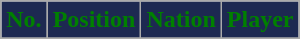<table class="wikitable sortable">
<tr>
<th style="background:#1D2951; color:green;" scope=col>No.</th>
<th style="background:#1D2951; color:green;" scope=col>Position</th>
<th style="background:#1D2951; color:green;" scope=col>Nation</th>
<th style="background:#1D2951; color:green;" scope=col>Player</th>
</tr>
<tr>
</tr>
</table>
